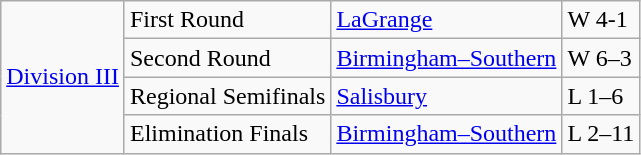<table class="wikitable">
<tr>
<td rowspan="4"><a href='#'>Division III</a></td>
<td>First Round</td>
<td><a href='#'>LaGrange</a></td>
<td>W 4-1</td>
</tr>
<tr>
<td>Second Round</td>
<td><a href='#'>Birmingham–Southern</a></td>
<td>W 6–3</td>
</tr>
<tr>
<td>Regional Semifinals</td>
<td><a href='#'>Salisbury</a></td>
<td>L 1–6</td>
</tr>
<tr>
<td>Elimination Finals</td>
<td><a href='#'>Birmingham–Southern</a></td>
<td>L 2–11</td>
</tr>
</table>
